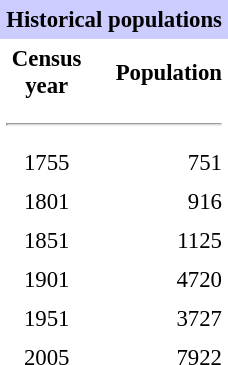<table class="toccolours" cellpadding="4" cellspacing="0" style="float:right; margin:0 0 1em 1em; font-size:95%;">
<tr>
<th colspan="2"  style="background:#ccf; text-align:center;">Historical populations</th>
</tr>
<tr>
<th style="text-align:center;">Census<br>year</th>
<th style="text-align:right;">Population</th>
</tr>
<tr>
<td colspan=2><hr></td>
</tr>
<tr>
<td style="text-align:center;">1755</td>
<td style="text-align:right;">751</td>
</tr>
<tr>
<td style="text-align:center;">1801</td>
<td style="text-align:right;">916</td>
</tr>
<tr>
<td style="text-align:center;">1851</td>
<td style="text-align:right;">1125</td>
</tr>
<tr>
<td style="text-align:center;">1901</td>
<td style="text-align:right;">4720</td>
</tr>
<tr>
<td style="text-align:center;">1951</td>
<td style="text-align:right;">3727</td>
</tr>
<tr>
<td style="text-align:center;">2005</td>
<td style="text-align:right;">7922</td>
</tr>
</table>
